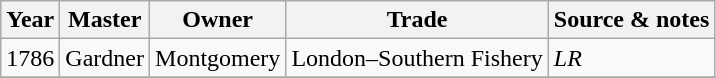<table class=" wikitable">
<tr>
<th>Year</th>
<th>Master</th>
<th>Owner</th>
<th>Trade</th>
<th>Source & notes</th>
</tr>
<tr>
<td>1786</td>
<td>Gardner</td>
<td>Montgomery</td>
<td>London–Southern Fishery</td>
<td><em>LR</em></td>
</tr>
<tr>
</tr>
</table>
